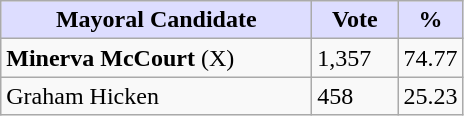<table class="wikitable">
<tr>
<th style="background:#ddf; width:200px;">Mayoral Candidate </th>
<th style="background:#ddf; width:50px;">Vote</th>
<th style="background:#ddf; width:30px;">%</th>
</tr>
<tr>
<td><strong>Minerva McCourt</strong> (X)</td>
<td>1,357</td>
<td>74.77</td>
</tr>
<tr>
<td>Graham Hicken</td>
<td>458</td>
<td>25.23</td>
</tr>
</table>
